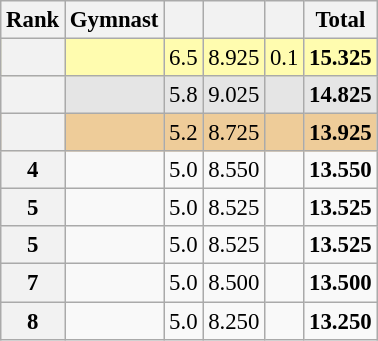<table class="wikitable sortable" style="text-align:center; font-size:95%">
<tr>
<th scope=col>Rank</th>
<th scope=col>Gymnast</th>
<th scope=col></th>
<th scope=col></th>
<th scope=col></th>
<th scope=col>Total</th>
</tr>
<tr bgcolor=fffcaf>
<th scope=row style="text-align:center"></th>
<td align=left></td>
<td>6.5</td>
<td>8.925</td>
<td>0.1</td>
<td><strong>15.325</strong></td>
</tr>
<tr bgcolor=e5e5e5>
<th scope=row style="text-align:center"></th>
<td align=left></td>
<td>5.8</td>
<td>9.025</td>
<td></td>
<td><strong>14.825</strong></td>
</tr>
<tr bgcolor=eecc99>
<th scope=row style="text-align:center"></th>
<td align=left></td>
<td>5.2</td>
<td>8.725</td>
<td></td>
<td><strong>13.925</strong></td>
</tr>
<tr>
<th scope=row style="text-align:center">4</th>
<td align=left></td>
<td>5.0</td>
<td>8.550</td>
<td></td>
<td><strong>13.550</strong></td>
</tr>
<tr>
<th scope=row style="text-align:center">5</th>
<td align=left></td>
<td>5.0</td>
<td>8.525</td>
<td></td>
<td><strong>13.525</strong></td>
</tr>
<tr>
<th scope=row style="text-align:center">5</th>
<td align=left></td>
<td>5.0</td>
<td>8.525</td>
<td></td>
<td><strong>13.525</strong></td>
</tr>
<tr>
<th scope=row style="text-align:center">7</th>
<td align=left></td>
<td>5.0</td>
<td>8.500</td>
<td></td>
<td><strong>13.500</strong></td>
</tr>
<tr>
<th scope=row style="text-align:center">8</th>
<td align=left></td>
<td>5.0</td>
<td>8.250</td>
<td></td>
<td><strong>13.250</strong></td>
</tr>
</table>
